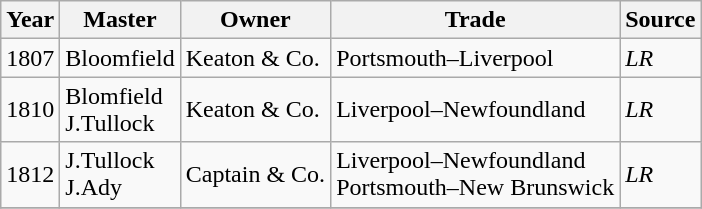<table class=" wikitable">
<tr>
<th>Year</th>
<th>Master</th>
<th>Owner</th>
<th>Trade</th>
<th>Source</th>
</tr>
<tr>
<td>1807</td>
<td>Bloomfield</td>
<td>Keaton & Co.</td>
<td>Portsmouth–Liverpool</td>
<td><em>LR</em></td>
</tr>
<tr>
<td>1810</td>
<td>Blomfield<br>J.Tullock</td>
<td>Keaton & Co.</td>
<td>Liverpool–Newfoundland</td>
<td><em>LR</em></td>
</tr>
<tr>
<td>1812</td>
<td>J.Tullock<br>J.Ady</td>
<td>Captain  & Co.</td>
<td>Liverpool–Newfoundland<br>Portsmouth–New Brunswick</td>
<td><em>LR</em></td>
</tr>
<tr>
</tr>
</table>
